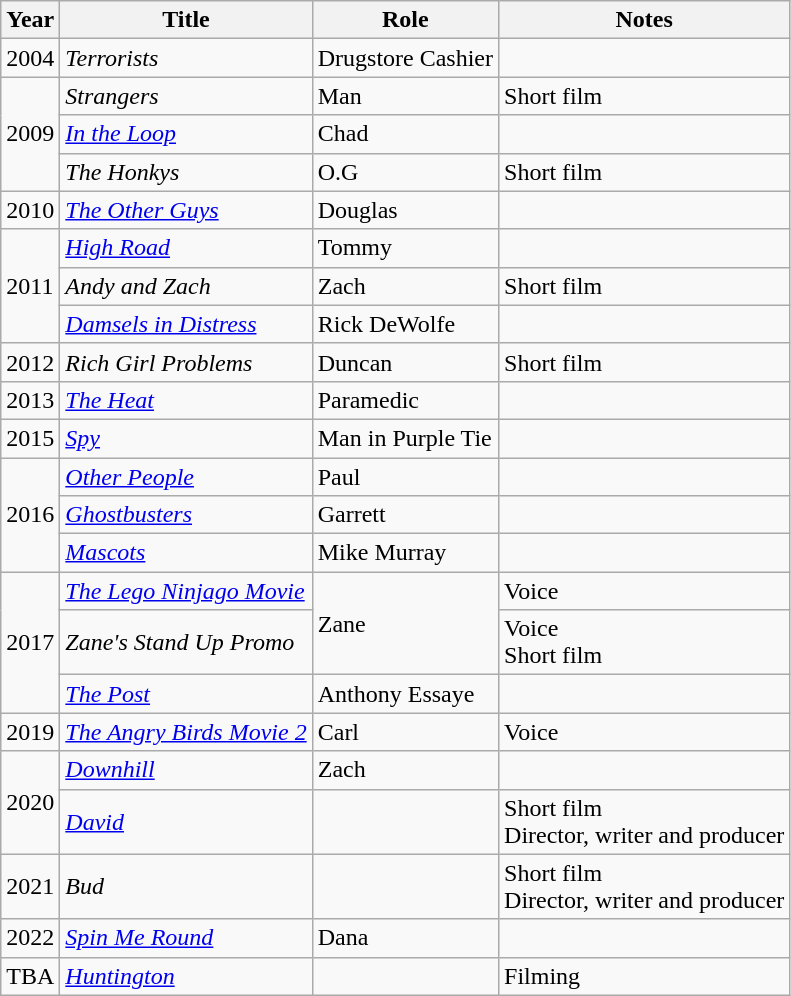<table class="wikitable sortable">
<tr>
<th>Year</th>
<th>Title</th>
<th>Role</th>
<th>Notes</th>
</tr>
<tr>
<td>2004</td>
<td><em>Terrorists</em></td>
<td>Drugstore Cashier</td>
<td></td>
</tr>
<tr>
<td rowspan="3">2009</td>
<td><em>Strangers</em></td>
<td>Man</td>
<td>Short film</td>
</tr>
<tr>
<td><em><a href='#'>In the Loop</a></em></td>
<td>Chad</td>
<td></td>
</tr>
<tr>
<td><em>The Honkys</em></td>
<td>O.G</td>
<td>Short film</td>
</tr>
<tr>
<td>2010</td>
<td><em><a href='#'>The Other Guys</a></em></td>
<td>Douglas</td>
<td></td>
</tr>
<tr>
<td rowspan="3">2011</td>
<td><em><a href='#'>High Road</a></em></td>
<td>Tommy</td>
<td></td>
</tr>
<tr>
<td><em>Andy and Zach</em></td>
<td>Zach</td>
<td>Short film</td>
</tr>
<tr>
<td><em><a href='#'>Damsels in Distress</a></em></td>
<td>Rick DeWolfe</td>
<td></td>
</tr>
<tr>
<td>2012</td>
<td><em>Rich Girl Problems</em></td>
<td>Duncan</td>
<td>Short film</td>
</tr>
<tr>
<td>2013</td>
<td><em><a href='#'>The Heat</a></em></td>
<td>Paramedic</td>
<td></td>
</tr>
<tr>
<td>2015</td>
<td><em><a href='#'>Spy</a></em></td>
<td>Man in Purple Tie</td>
<td></td>
</tr>
<tr>
<td rowspan="3">2016</td>
<td><em><a href='#'>Other People</a></em></td>
<td>Paul</td>
<td></td>
</tr>
<tr>
<td><em><a href='#'>Ghostbusters</a></em></td>
<td>Garrett</td>
<td></td>
</tr>
<tr>
<td><em><a href='#'>Mascots</a></em></td>
<td>Mike Murray</td>
<td></td>
</tr>
<tr>
<td rowspan="3">2017</td>
<td><em><a href='#'>The Lego Ninjago Movie</a></em></td>
<td rowspan="2">Zane</td>
<td>Voice</td>
</tr>
<tr>
<td><em>Zane's Stand Up Promo</em></td>
<td>Voice<br>Short film</td>
</tr>
<tr>
<td><em><a href='#'>The Post</a></em></td>
<td>Anthony Essaye</td>
<td></td>
</tr>
<tr>
<td>2019</td>
<td><em><a href='#'>The Angry Birds Movie 2</a></em></td>
<td>Carl</td>
<td>Voice</td>
</tr>
<tr>
<td rowspan="2">2020</td>
<td><em><a href='#'>Downhill</a></em></td>
<td>Zach</td>
<td></td>
</tr>
<tr>
<td><em><a href='#'>David</a></em></td>
<td></td>
<td>Short film<br>Director, writer and producer</td>
</tr>
<tr>
<td>2021</td>
<td><em>Bud</em></td>
<td></td>
<td>Short film<br>Director, writer and producer</td>
</tr>
<tr>
<td>2022</td>
<td><em><a href='#'>Spin Me Round</a></em></td>
<td>Dana</td>
<td></td>
</tr>
<tr>
<td>TBA</td>
<td><em><a href='#'>Huntington</a></em></td>
<td></td>
<td>Filming</td>
</tr>
</table>
